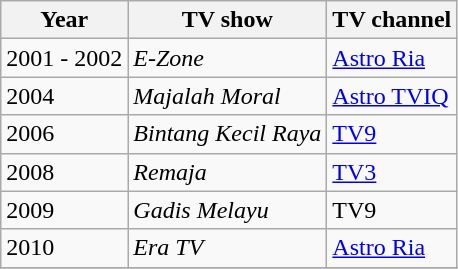<table class="wikitable">
<tr>
<th>Year</th>
<th>TV show</th>
<th>TV channel</th>
</tr>
<tr>
<td>2001 - 2002</td>
<td><em>E-Zone</em></td>
<td><a href='#'>Astro Ria</a></td>
</tr>
<tr>
<td>2004</td>
<td><em>Majalah Moral</em></td>
<td><a href='#'>Astro TVIQ</a></td>
</tr>
<tr>
<td>2006</td>
<td><em>Bintang Kecil Raya</em></td>
<td><a href='#'>TV9</a></td>
</tr>
<tr>
<td>2008</td>
<td><em>Remaja</em></td>
<td><a href='#'>TV3</a></td>
</tr>
<tr>
<td>2009</td>
<td><em>Gadis Melayu</em></td>
<td>TV9</td>
</tr>
<tr>
<td>2010</td>
<td><em>Era TV</em></td>
<td><a href='#'>Astro Ria</a></td>
</tr>
<tr>
</tr>
</table>
